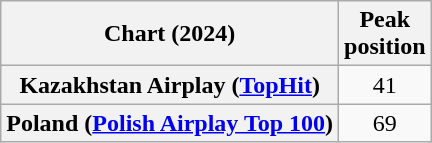<table class="wikitable sortable plainrowheaders" style="text-align:center">
<tr>
<th scope="col">Chart (2024)</th>
<th scope="col">Peak<br>position</th>
</tr>
<tr>
<th scope="row">Kazakhstan Airplay (<a href='#'>TopHit</a>)</th>
<td>41</td>
</tr>
<tr>
<th scope="row">Poland (<a href='#'>Polish Airplay Top 100</a>)</th>
<td>69</td>
</tr>
</table>
